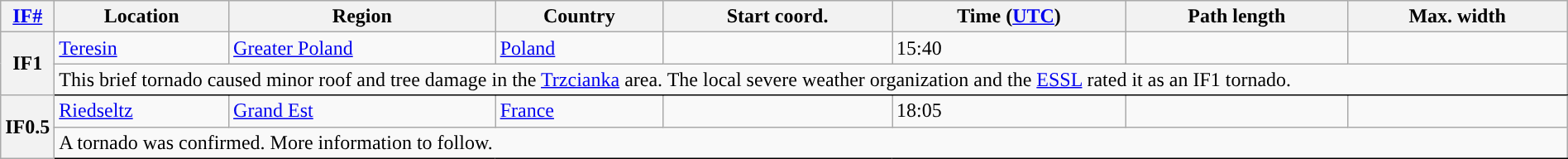<table class="wikitable sortable" style="width:100%;">
<tr>
<th scope="col" width="2%" align="center"><a href='#'>IF#</a></th>
<th scope="col" align="center" class="unsortable">Location</th>
<th scope="col" align="center" class="unsortable">Region</th>
<th scope="col" align="center">Country</th>
<th scope="col" align="center">Start coord.</th>
<th scope="col" align="center">Time (<a href='#'>UTC</a>)</th>
<th scope="col" align="center">Path length</th>
<th scope="col" align="center">Max. width</th>
</tr>
<tr>
<th scope="row" rowspan="2" style="background-color:#">IF1</th>
<td><a href='#'>Teresin</a></td>
<td><a href='#'>Greater Poland</a></td>
<td><a href='#'>Poland</a></td>
<td></td>
<td>15:40</td>
<td></td>
<td></td>
</tr>
<tr class="expand-child">
<td colspan="8" style=" border-bottom: 1px solid black;">This brief tornado caused minor roof and tree damage in the <a href='#'>Trzcianka</a> area. The local severe weather organization and the <a href='#'>ESSL</a> rated it as an IF1 tornado.</td>
</tr>
<tr>
<th scope="row" rowspan="2" style="background-color:#">IF0.5</th>
<td><a href='#'>Riedseltz</a></td>
<td><a href='#'>Grand Est</a></td>
<td><a href='#'>France</a></td>
<td></td>
<td>18:05</td>
<td></td>
<td></td>
</tr>
<tr class="expand-child">
<td colspan="8" style=" border-bottom: 1px solid black;">A tornado was confirmed. More information to follow. </td>
</tr>
</table>
